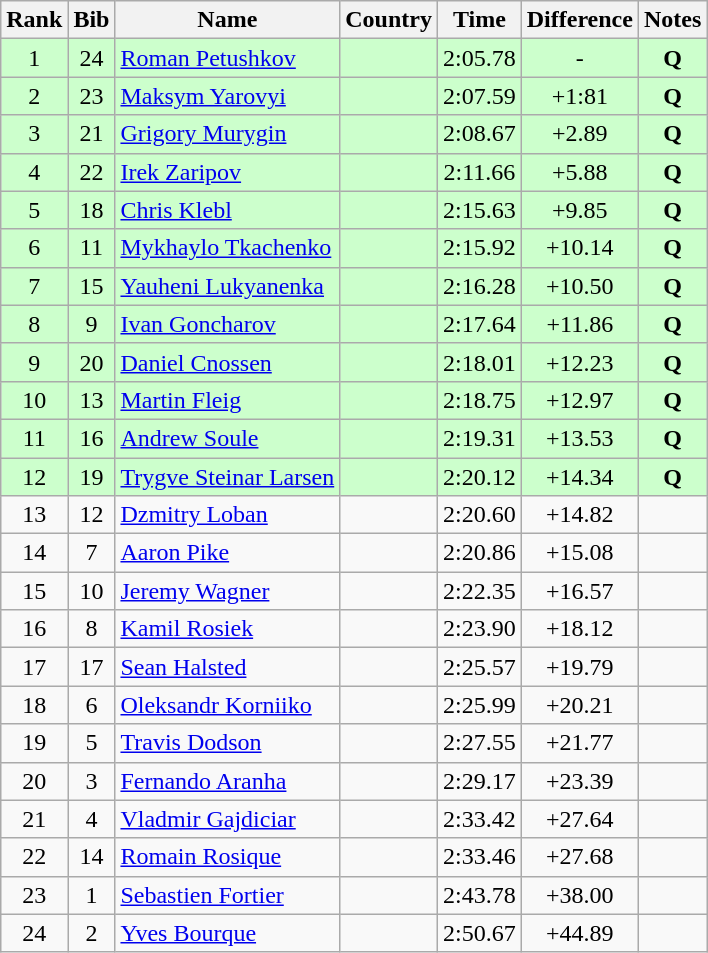<table class="wikitable sortable" style="text-align:center">
<tr>
<th>Rank</th>
<th>Bib</th>
<th>Name</th>
<th>Country</th>
<th>Time</th>
<th>Difference</th>
<th>Notes</th>
</tr>
<tr bgcolor=ccffcc>
<td>1</td>
<td>24</td>
<td align=left><a href='#'>Roman Petushkov</a></td>
<td align=left></td>
<td>2:05.78</td>
<td>-</td>
<td><strong>Q</strong></td>
</tr>
<tr bgcolor=ccffcc>
<td>2</td>
<td>23</td>
<td align=left><a href='#'>Maksym Yarovyi</a></td>
<td align=left></td>
<td>2:07.59</td>
<td>+1:81</td>
<td><strong>Q</strong></td>
</tr>
<tr bgcolor=ccffcc>
<td>3</td>
<td>21</td>
<td align=left><a href='#'>Grigory Murygin</a></td>
<td align=left></td>
<td>2:08.67</td>
<td>+2.89</td>
<td><strong>Q</strong></td>
</tr>
<tr bgcolor=ccffcc>
<td>4</td>
<td>22</td>
<td align=left><a href='#'>Irek Zaripov</a></td>
<td align=left></td>
<td>2:11.66</td>
<td>+5.88</td>
<td><strong>Q</strong></td>
</tr>
<tr bgcolor=ccffcc>
<td>5</td>
<td>18</td>
<td align=left><a href='#'>Chris Klebl</a></td>
<td align=left></td>
<td>2:15.63</td>
<td>+9.85</td>
<td><strong>Q</strong></td>
</tr>
<tr bgcolor=ccffcc>
<td>6</td>
<td>11</td>
<td align=left><a href='#'>Mykhaylo Tkachenko</a></td>
<td align=left></td>
<td>2:15.92</td>
<td>+10.14</td>
<td><strong>Q</strong></td>
</tr>
<tr bgcolor=ccffcc>
<td>7</td>
<td>15</td>
<td align=left><a href='#'>Yauheni Lukyanenka</a></td>
<td align=left></td>
<td>2:16.28</td>
<td>+10.50</td>
<td><strong>Q</strong></td>
</tr>
<tr bgcolor=ccffcc>
<td>8</td>
<td>9</td>
<td align=left><a href='#'>Ivan Goncharov</a></td>
<td align=left></td>
<td>2:17.64</td>
<td>+11.86</td>
<td><strong>Q</strong></td>
</tr>
<tr bgcolor=ccffcc>
<td>9</td>
<td>20</td>
<td align=left><a href='#'>Daniel Cnossen</a></td>
<td align=left></td>
<td>2:18.01</td>
<td>+12.23</td>
<td><strong>Q</strong></td>
</tr>
<tr bgcolor=ccffcc>
<td>10</td>
<td>13</td>
<td align=left><a href='#'>Martin Fleig</a></td>
<td align=left></td>
<td>2:18.75</td>
<td>+12.97</td>
<td><strong>Q</strong></td>
</tr>
<tr bgcolor=ccffcc>
<td>11</td>
<td>16</td>
<td align=left><a href='#'>Andrew Soule</a></td>
<td align=left></td>
<td>2:19.31</td>
<td>+13.53</td>
<td><strong>Q</strong></td>
</tr>
<tr bgcolor=ccffcc>
<td>12</td>
<td>19</td>
<td align=left><a href='#'>Trygve Steinar Larsen</a></td>
<td align=left></td>
<td>2:20.12</td>
<td>+14.34</td>
<td><strong>Q</strong></td>
</tr>
<tr>
<td>13</td>
<td>12</td>
<td align=left><a href='#'>Dzmitry Loban</a></td>
<td align=left></td>
<td>2:20.60</td>
<td>+14.82</td>
<td></td>
</tr>
<tr>
<td>14</td>
<td>7</td>
<td align=left><a href='#'>Aaron Pike</a></td>
<td align=left></td>
<td>2:20.86</td>
<td>+15.08</td>
<td></td>
</tr>
<tr>
<td>15</td>
<td>10</td>
<td align=left><a href='#'>Jeremy Wagner</a></td>
<td align=left></td>
<td>2:22.35</td>
<td>+16.57</td>
<td></td>
</tr>
<tr>
<td>16</td>
<td>8</td>
<td align=left><a href='#'>Kamil Rosiek</a></td>
<td align=left></td>
<td>2:23.90</td>
<td>+18.12</td>
<td></td>
</tr>
<tr>
<td>17</td>
<td>17</td>
<td align=left><a href='#'>Sean Halsted</a></td>
<td align=left></td>
<td>2:25.57</td>
<td>+19.79</td>
<td></td>
</tr>
<tr>
<td>18</td>
<td>6</td>
<td align=left><a href='#'>Oleksandr Korniiko</a></td>
<td align=left></td>
<td>2:25.99</td>
<td>+20.21</td>
<td></td>
</tr>
<tr>
<td>19</td>
<td>5</td>
<td align=left><a href='#'>Travis Dodson</a></td>
<td align=left></td>
<td>2:27.55</td>
<td>+21.77</td>
<td></td>
</tr>
<tr>
<td>20</td>
<td>3</td>
<td align=left><a href='#'>Fernando Aranha</a></td>
<td align=left></td>
<td>2:29.17</td>
<td>+23.39</td>
<td></td>
</tr>
<tr>
<td>21</td>
<td>4</td>
<td align=left><a href='#'>Vladmir Gajdiciar</a></td>
<td align=left></td>
<td>2:33.42</td>
<td>+27.64</td>
<td></td>
</tr>
<tr>
<td>22</td>
<td>14</td>
<td align=left><a href='#'>Romain Rosique</a></td>
<td align=left></td>
<td>2:33.46</td>
<td>+27.68</td>
<td></td>
</tr>
<tr>
<td>23</td>
<td>1</td>
<td align=left><a href='#'>Sebastien Fortier</a></td>
<td align=left></td>
<td>2:43.78</td>
<td>+38.00</td>
<td></td>
</tr>
<tr>
<td>24</td>
<td>2</td>
<td align=left><a href='#'>Yves Bourque</a></td>
<td align=left></td>
<td>2:50.67</td>
<td>+44.89</td>
<td></td>
</tr>
</table>
